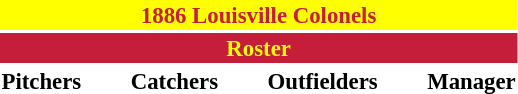<table class="toccolours" style="font-size: 95%;">
<tr>
<th colspan="10" style="background-color: #FFFF00; color: #C41E3A; text-align: center;">1886 Louisville Colonels</th>
</tr>
<tr>
<td colspan="10" style="background-color: #C41E3A; color: yellow; text-align: center;"><strong>Roster</strong></td>
</tr>
<tr>
<td valign="top"><strong>Pitchers</strong><br>




</td>
<td width="25px"></td>
<td valign="top"><strong>Catchers</strong><br>




</td>
<td width="25px"></td>
<td valign="top"><strong>Outfielders</strong><br>








</td>
<td width="25px"></td>
<td valign="top"><strong>Manager</strong><br></td>
</tr>
<tr>
</tr>
</table>
